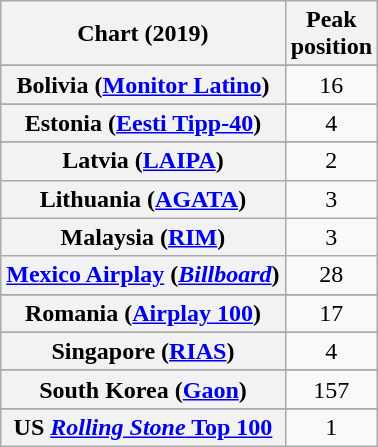<table class="wikitable sortable plainrowheaders" style="text-align:center">
<tr>
<th scope="col">Chart (2019)</th>
<th scope="col">Peak<br>position</th>
</tr>
<tr>
</tr>
<tr>
</tr>
<tr>
</tr>
<tr>
</tr>
<tr>
<th scope="row">Bolivia (<a href='#'>Monitor Latino</a>)</th>
<td>16</td>
</tr>
<tr>
</tr>
<tr>
</tr>
<tr>
</tr>
<tr>
</tr>
<tr>
</tr>
<tr>
</tr>
<tr>
<th scope="row">Estonia (<a href='#'>Eesti Tipp-40</a>)</th>
<td>4</td>
</tr>
<tr>
</tr>
<tr>
</tr>
<tr>
</tr>
<tr>
</tr>
<tr>
</tr>
<tr>
</tr>
<tr>
</tr>
<tr>
<th scope="row">Latvia (<a href='#'>LAIPA</a>)</th>
<td>2</td>
</tr>
<tr>
<th scope="row">Lithuania (<a href='#'>AGATA</a>)</th>
<td>3</td>
</tr>
<tr>
<th scope="row">Malaysia (<a href='#'>RIM</a>)</th>
<td>3</td>
</tr>
<tr>
<th scope="row"><a href='#'>Mexico Airplay</a> (<em><a href='#'>Billboard</a></em>)</th>
<td>28</td>
</tr>
<tr>
</tr>
<tr>
</tr>
<tr>
</tr>
<tr>
</tr>
<tr>
</tr>
<tr>
<th scope="row">Romania (<a href='#'>Airplay 100</a>)</th>
<td>17</td>
</tr>
<tr>
</tr>
<tr>
<th scope="row">Singapore (<a href='#'>RIAS</a>)</th>
<td>4</td>
</tr>
<tr>
</tr>
<tr>
</tr>
<tr>
<th scope="row">South Korea (<a href='#'>Gaon</a>)</th>
<td>157</td>
</tr>
<tr>
</tr>
<tr>
</tr>
<tr>
</tr>
<tr>
</tr>
<tr>
</tr>
<tr>
</tr>
<tr>
</tr>
<tr>
</tr>
<tr>
</tr>
<tr>
</tr>
<tr>
<th scope="row">US <a href='#'><em>Rolling Stone</em> Top 100</a></th>
<td>1</td>
</tr>
</table>
